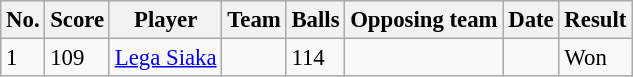<table class="wikitable sortable" style="font-size:95%">
<tr>
<th>No.</th>
<th>Score</th>
<th>Player</th>
<th>Team</th>
<th>Balls</th>
<th>Opposing team</th>
<th>Date</th>
<th>Result</th>
</tr>
<tr>
<td>1</td>
<td>109</td>
<td><a href='#'>Lega Siaka</a></td>
<td></td>
<td> 114</td>
<td></td>
<td></td>
<td>Won</td>
</tr>
</table>
